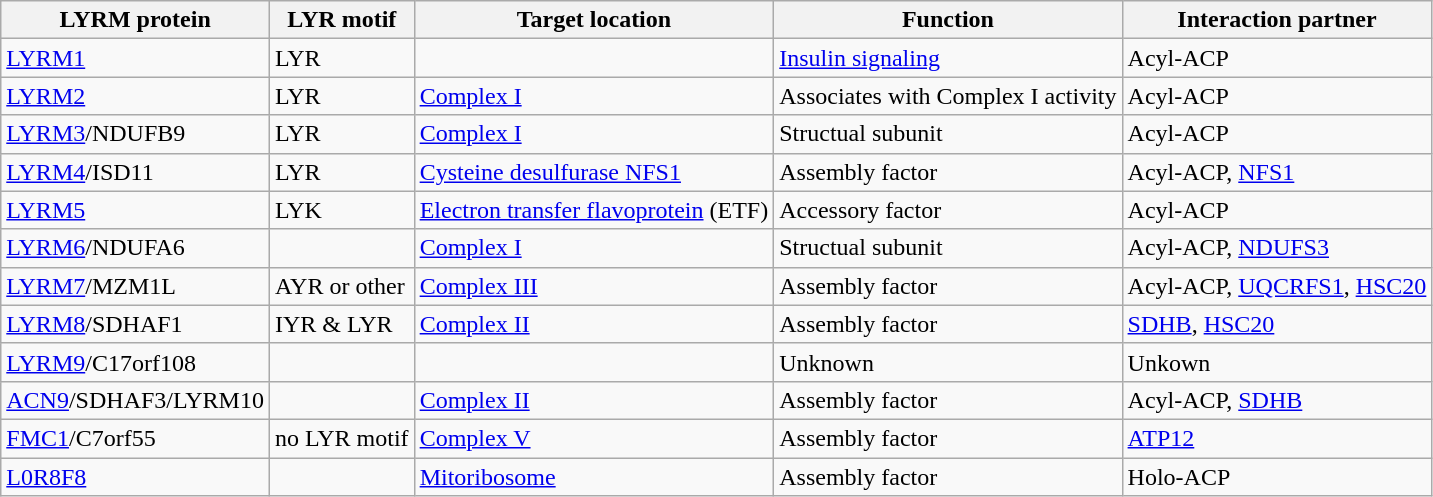<table class="wikitable">
<tr>
<th>LYRM protein</th>
<th>LYR motif</th>
<th>Target location</th>
<th>Function</th>
<th>Interaction partner</th>
</tr>
<tr>
<td><a href='#'>LYRM1</a></td>
<td>LYR</td>
<td></td>
<td><a href='#'>Insulin signaling</a></td>
<td>Acyl-ACP</td>
</tr>
<tr>
<td><a href='#'>LYRM2</a></td>
<td>LYR</td>
<td><a href='#'>Complex I</a></td>
<td>Associates with Complex I activity</td>
<td>Acyl-ACP</td>
</tr>
<tr>
<td><a href='#'>LYRM3</a>/NDUFB9</td>
<td>LYR</td>
<td><a href='#'>Complex I</a></td>
<td>Structual subunit</td>
<td>Acyl-ACP</td>
</tr>
<tr>
<td><a href='#'>LYRM4</a>/ISD11</td>
<td>LYR</td>
<td><a href='#'>Cysteine desulfurase NFS1</a></td>
<td>Assembly factor</td>
<td>Acyl-ACP, <a href='#'>NFS1</a></td>
</tr>
<tr>
<td><a href='#'>LYRM5</a></td>
<td>LYK</td>
<td><a href='#'>Electron transfer flavoprotein</a> (ETF)</td>
<td>Accessory factor</td>
<td>Acyl-ACP</td>
</tr>
<tr>
<td><a href='#'>LYRM6</a>/NDUFA6</td>
<td></td>
<td><a href='#'>Complex I</a></td>
<td>Structual subunit</td>
<td>Acyl-ACP, <a href='#'>NDUFS3</a></td>
</tr>
<tr>
<td><a href='#'>LYRM7</a>/MZM1L</td>
<td>AYR or other</td>
<td><a href='#'>Complex III</a></td>
<td>Assembly factor</td>
<td>Acyl-ACP, <a href='#'>UQCRFS1</a>, <a href='#'>HSC20</a></td>
</tr>
<tr>
<td><a href='#'>LYRM8</a>/SDHAF1</td>
<td>IYR & LYR</td>
<td><a href='#'>Complex II</a></td>
<td>Assembly factor</td>
<td><a href='#'>SDHB</a>, <a href='#'>HSC20</a></td>
</tr>
<tr>
<td><a href='#'>LYRM9</a>/C17orf108</td>
<td></td>
<td></td>
<td>Unknown</td>
<td>Unkown</td>
</tr>
<tr>
<td><a href='#'>ACN9</a>/SDHAF3/LYRM10</td>
<td></td>
<td><a href='#'>Complex II</a></td>
<td>Assembly factor</td>
<td>Acyl-ACP, <a href='#'>SDHB</a></td>
</tr>
<tr>
<td><a href='#'>FMC1</a>/C7orf55</td>
<td>no LYR motif</td>
<td><a href='#'>Complex V</a></td>
<td>Assembly factor</td>
<td><a href='#'>ATP12</a></td>
</tr>
<tr>
<td><a href='#'>L0R8F8</a></td>
<td></td>
<td><a href='#'>Mitoribosome</a></td>
<td>Assembly factor</td>
<td>Holo-ACP</td>
</tr>
</table>
